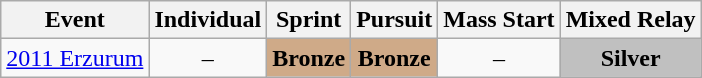<table class="wikitable" style="text-align: center;">
<tr ">
<th>Event</th>
<th>Individual</th>
<th>Sprint</th>
<th>Pursuit</th>
<th>Mass Start</th>
<th>Mixed Relay</th>
</tr>
<tr>
<td align=left> <a href='#'>2011 Erzurum</a></td>
<td>–</td>
<td align=center bgcolor="#CFAA88"><strong>Bronze</strong></td>
<td align=center bgcolor="#CFAA88"><strong>Bronze</strong></td>
<td>–</td>
<td align=center bgcolor=silver><strong>Silver</strong></td>
</tr>
</table>
